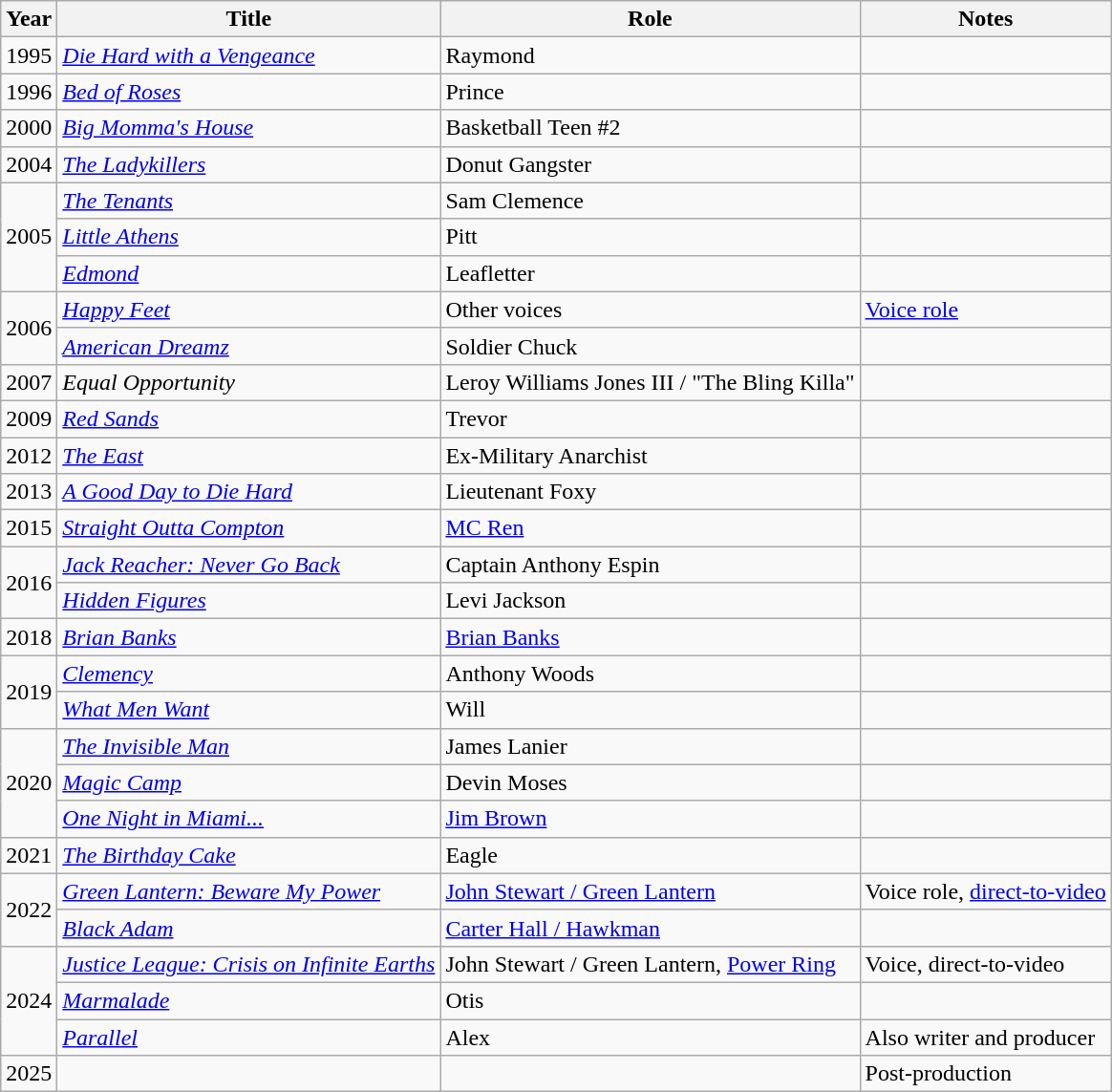<table class="wikitable sortable">
<tr>
<th>Year</th>
<th>Title</th>
<th>Role</th>
<th class="unsortable">Notes</th>
</tr>
<tr>
<td>1995</td>
<td><em><a href='#'>Die Hard with a Vengeance</a></em></td>
<td>Raymond</td>
<td></td>
</tr>
<tr>
<td>1996</td>
<td><em><a href='#'>Bed of Roses</a></em></td>
<td>Prince</td>
<td></td>
</tr>
<tr>
<td>2000</td>
<td><em><a href='#'>Big Momma's House</a></em></td>
<td>Basketball Teen #2</td>
<td></td>
</tr>
<tr>
<td>2004</td>
<td><em><a href='#'>The Ladykillers</a></em></td>
<td>Donut Gangster</td>
<td></td>
</tr>
<tr>
<td rowspan="3">2005</td>
<td><em><a href='#'>The Tenants</a></em></td>
<td>Sam Clemence</td>
<td></td>
</tr>
<tr>
<td><em><a href='#'>Little Athens</a></em></td>
<td>Pitt</td>
<td></td>
</tr>
<tr>
<td><em><a href='#'>Edmond</a></em></td>
<td>Leafletter</td>
<td></td>
</tr>
<tr>
<td rowspan="2">2006</td>
<td><em><a href='#'>Happy Feet</a></em></td>
<td>Other voices</td>
<td><a href='#'>Voice role</a></td>
</tr>
<tr>
<td><em><a href='#'>American Dreamz</a></em></td>
<td>Soldier Chuck</td>
<td></td>
</tr>
<tr>
<td>2007</td>
<td><em>Equal Opportunity</em></td>
<td>Leroy Williams Jones III / "The Bling Killa"</td>
<td></td>
</tr>
<tr>
<td>2009</td>
<td><em><a href='#'>Red Sands</a></em></td>
<td>Trevor</td>
<td></td>
</tr>
<tr>
<td>2012</td>
<td><em><a href='#'>The East</a></em></td>
<td>Ex-Military Anarchist</td>
<td></td>
</tr>
<tr>
<td>2013</td>
<td><em><a href='#'>A Good Day to Die Hard</a></em></td>
<td>Lieutenant Foxy</td>
<td></td>
</tr>
<tr>
<td>2015</td>
<td><em><a href='#'>Straight Outta Compton</a></em></td>
<td><a href='#'>MC Ren</a></td>
<td></td>
</tr>
<tr>
<td rowspan="2">2016</td>
<td><em><a href='#'>Jack Reacher: Never Go Back</a></em></td>
<td>Captain Anthony Espin</td>
<td></td>
</tr>
<tr>
<td><em><a href='#'>Hidden Figures</a></em></td>
<td>Levi Jackson</td>
<td></td>
</tr>
<tr>
<td>2018</td>
<td><em><a href='#'>Brian Banks</a></em></td>
<td><a href='#'>Brian Banks</a></td>
<td></td>
</tr>
<tr>
<td rowspan="2">2019</td>
<td><em><a href='#'>Clemency</a></em></td>
<td>Anthony Woods</td>
<td></td>
</tr>
<tr>
<td><em><a href='#'>What Men Want</a></em></td>
<td>Will</td>
<td></td>
</tr>
<tr>
<td rowspan="3">2020</td>
<td><em><a href='#'>The Invisible Man</a></em></td>
<td>James Lanier</td>
<td></td>
</tr>
<tr>
<td><em><a href='#'>Magic Camp</a></em></td>
<td>Devin Moses</td>
<td></td>
</tr>
<tr>
<td><em><a href='#'>One Night in Miami...</a></em></td>
<td><a href='#'>Jim Brown</a></td>
<td></td>
</tr>
<tr>
<td>2021</td>
<td><em><a href='#'>The Birthday Cake</a></em></td>
<td>Eagle</td>
<td></td>
</tr>
<tr>
<td rowspan="2">2022</td>
<td><em><a href='#'>Green Lantern: Beware My Power</a></em></td>
<td><a href='#'>John Stewart / Green Lantern</a></td>
<td>Voice role, <a href='#'>direct-to-video</a></td>
</tr>
<tr>
<td><em><a href='#'>Black Adam</a></em></td>
<td><a href='#'>Carter Hall / Hawkman</a></td>
<td></td>
</tr>
<tr>
<td rowspan="3">2024</td>
<td><em><a href='#'>Justice League: Crisis on Infinite Earths</a></em></td>
<td>John Stewart / Green Lantern, <a href='#'>Power Ring</a></td>
<td>Voice, direct-to-video</td>
</tr>
<tr>
<td><em><a href='#'>Marmalade</a></em></td>
<td>Otis</td>
<td></td>
</tr>
<tr>
<td><em><a href='#'>Parallel</a></em></td>
<td>Alex</td>
<td>Also writer and producer</td>
</tr>
<tr>
<td>2025</td>
<td></td>
<td></td>
<td>Post-production</td>
</tr>
</table>
